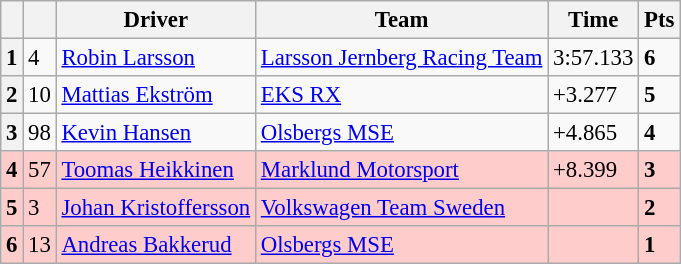<table class=wikitable style="font-size:95%">
<tr>
<th></th>
<th></th>
<th>Driver</th>
<th>Team</th>
<th>Time</th>
<th>Pts</th>
</tr>
<tr>
<th>1</th>
<td>4</td>
<td> <a href='#'>Robin Larsson</a></td>
<td><a href='#'>Larsson Jernberg Racing Team</a></td>
<td>3:57.133</td>
<td><strong>6</strong></td>
</tr>
<tr>
<th>2</th>
<td>10</td>
<td> <a href='#'>Mattias Ekström</a></td>
<td><a href='#'>EKS RX</a></td>
<td>+3.277</td>
<td><strong>5</strong></td>
</tr>
<tr>
<th>3</th>
<td>98</td>
<td> <a href='#'>Kevin Hansen</a></td>
<td><a href='#'>Olsbergs MSE</a></td>
<td>+4.865</td>
<td><strong>4</strong></td>
</tr>
<tr>
<th style="background:#ffcccc;">4</th>
<td style="background:#ffcccc;">57</td>
<td style="background:#ffcccc;"> <a href='#'>Toomas Heikkinen</a></td>
<td style="background:#ffcccc;"><a href='#'>Marklund Motorsport</a></td>
<td style="background:#ffcccc;">+8.399</td>
<td style="background:#ffcccc;"><strong>3</strong></td>
</tr>
<tr>
<th style="background:#ffcccc;">5</th>
<td style="background:#ffcccc;">3</td>
<td style="background:#ffcccc;"> <a href='#'>Johan Kristoffersson</a></td>
<td style="background:#ffcccc;"><a href='#'>Volkswagen Team Sweden</a></td>
<td style="background:#ffcccc;"></td>
<td style="background:#ffcccc;"><strong>2</strong></td>
</tr>
<tr>
<th style="background:#ffcccc;">6</th>
<td style="background:#ffcccc;">13</td>
<td style="background:#ffcccc;"> <a href='#'>Andreas Bakkerud</a></td>
<td style="background:#ffcccc;"><a href='#'>Olsbergs MSE</a></td>
<td style="background:#ffcccc;"></td>
<td style="background:#ffcccc;"><strong>1</strong></td>
</tr>
</table>
